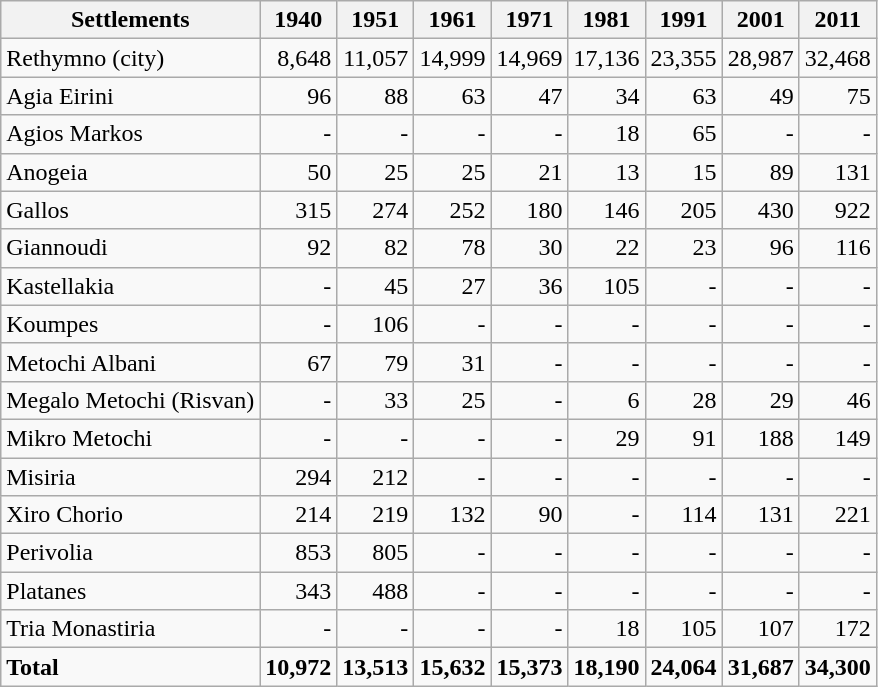<table class="wikitable sortable">
<tr class="hintergrundfarbe5">
<th>Settlements</th>
<th>1940</th>
<th>1951</th>
<th>1961</th>
<th>1971</th>
<th>1981</th>
<th>1991</th>
<th>2001</th>
<th>2011</th>
</tr>
<tr>
<td>Rethymno (city)</td>
<td style="text-align:right">8,648</td>
<td style="text-align:right">11,057</td>
<td style="text-align:right">14,999</td>
<td style="text-align:right">14,969</td>
<td style="text-align:right">17,136</td>
<td style="text-align:right">23,355</td>
<td style="text-align:right">28,987</td>
<td style="text-align:right">32,468</td>
</tr>
<tr>
<td>Agia Eirini</td>
<td style="text-align:right">96</td>
<td style="text-align:right">88</td>
<td style="text-align:right">63</td>
<td style="text-align:right">47</td>
<td style="text-align:right">34</td>
<td style="text-align:right">63</td>
<td style="text-align:right">49</td>
<td style="text-align:right">75</td>
</tr>
<tr>
<td>Agios Markos</td>
<td style="text-align:right">-</td>
<td style="text-align:right">-</td>
<td style="text-align:right">-</td>
<td style="text-align:right">-</td>
<td style="text-align:right">18</td>
<td style="text-align:right">65</td>
<td style="text-align:right">-</td>
<td style="text-align:right">-</td>
</tr>
<tr>
<td>Anogeia</td>
<td style="text-align:right">50</td>
<td style="text-align:right">25</td>
<td style="text-align:right">25</td>
<td style="text-align:right">21</td>
<td style="text-align:right">13</td>
<td style="text-align:right">15</td>
<td style="text-align:right">89</td>
<td style="text-align:right">131</td>
</tr>
<tr>
<td>Gallos</td>
<td style="text-align:right">315</td>
<td style="text-align:right">274</td>
<td style="text-align:right">252</td>
<td style="text-align:right">180</td>
<td style="text-align:right">146</td>
<td style="text-align:right">205</td>
<td style="text-align:right">430</td>
<td style="text-align:right">922</td>
</tr>
<tr>
<td>Giannoudi</td>
<td style="text-align:right">92</td>
<td style="text-align:right">82</td>
<td style="text-align:right">78</td>
<td style="text-align:right">30</td>
<td style="text-align:right">22</td>
<td style="text-align:right">23</td>
<td style="text-align:right">96</td>
<td style="text-align:right">116</td>
</tr>
<tr>
<td>Kastellakia</td>
<td style="text-align:right">-</td>
<td style="text-align:right">45</td>
<td style="text-align:right">27</td>
<td style="text-align:right">36</td>
<td style="text-align:right">105</td>
<td style="text-align:right">-</td>
<td style="text-align:right">-</td>
<td style="text-align:right">-</td>
</tr>
<tr>
<td>Koumpes</td>
<td style="text-align:right">-</td>
<td style="text-align:right">106</td>
<td style="text-align:right">-</td>
<td style="text-align:right">-</td>
<td style="text-align:right">-</td>
<td style="text-align:right">-</td>
<td style="text-align:right">-</td>
<td style="text-align:right">-</td>
</tr>
<tr>
<td>Metochi Albani</td>
<td style="text-align:right">67</td>
<td style="text-align:right">79</td>
<td style="text-align:right">31</td>
<td style="text-align:right">-</td>
<td style="text-align:right">-</td>
<td style="text-align:right">-</td>
<td style="text-align:right">-</td>
<td style="text-align:right">-</td>
</tr>
<tr>
<td>Megalo Metochi (Risvan)</td>
<td style="text-align:right">-</td>
<td style="text-align:right">33</td>
<td style="text-align:right">25</td>
<td style="text-align:right">-</td>
<td style="text-align:right">6</td>
<td style="text-align:right">28</td>
<td style="text-align:right">29</td>
<td style="text-align:right">46</td>
</tr>
<tr>
<td>Mikro Metochi</td>
<td style="text-align:right">-</td>
<td style="text-align:right">-</td>
<td style="text-align:right">-</td>
<td style="text-align:right">-</td>
<td style="text-align:right">29</td>
<td style="text-align:right">91</td>
<td style="text-align:right">188</td>
<td style="text-align:right">149</td>
</tr>
<tr>
<td>Misiria</td>
<td style="text-align:right">294</td>
<td style="text-align:right">212</td>
<td style="text-align:right">-</td>
<td style="text-align:right">-</td>
<td style="text-align:right">-</td>
<td style="text-align:right">-</td>
<td style="text-align:right">-</td>
<td style="text-align:right">-</td>
</tr>
<tr>
<td>Xiro Chorio</td>
<td style="text-align:right">214</td>
<td style="text-align:right">219</td>
<td style="text-align:right">132</td>
<td style="text-align:right">90</td>
<td style="text-align:right">-</td>
<td style="text-align:right">114</td>
<td style="text-align:right">131</td>
<td style="text-align:right">221</td>
</tr>
<tr>
<td>Perivolia</td>
<td style="text-align:right">853</td>
<td style="text-align:right">805</td>
<td style="text-align:right">-</td>
<td style="text-align:right">-</td>
<td style="text-align:right">-</td>
<td style="text-align:right">-</td>
<td style="text-align:right">-</td>
<td style="text-align:right">-</td>
</tr>
<tr>
<td>Platanes</td>
<td style="text-align:right">343</td>
<td style="text-align:right">488</td>
<td style="text-align:right">-</td>
<td style="text-align:right">-</td>
<td style="text-align:right">-</td>
<td style="text-align:right">-</td>
<td style="text-align:right">-</td>
<td style="text-align:right">-</td>
</tr>
<tr>
<td>Tria Monastiria</td>
<td style="text-align:right">-</td>
<td style="text-align:right">-</td>
<td style="text-align:right">-</td>
<td style="text-align:right">-</td>
<td style="text-align:right">18</td>
<td style="text-align:right">105</td>
<td style="text-align:right">107</td>
<td style="text-align:right">172</td>
</tr>
<tr class="sortbottom">
<td><strong>Total</strong></td>
<td style="text-align:right"><strong>10,972</strong></td>
<td style="text-align:right"><strong>13,513</strong></td>
<td style="text-align:right"><strong>15,632</strong></td>
<td style="text-align:right"><strong>15,373</strong></td>
<td style="text-align:right"><strong>18,190</strong></td>
<td style="text-align:right"><strong>24,064</strong></td>
<td style="text-align:right"><strong>31,687</strong></td>
<td style="text-align:right"><strong>34,300</strong></td>
</tr>
</table>
